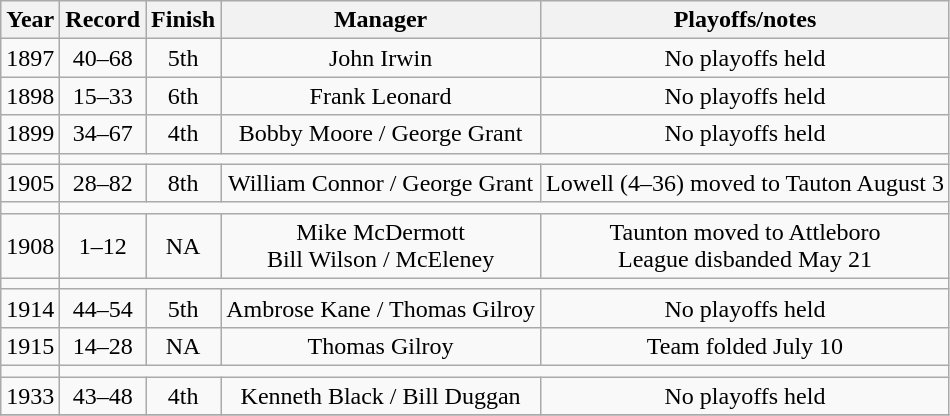<table class="wikitable">
<tr style="background: #F2F2F2;">
<th>Year</th>
<th>Record</th>
<th>Finish</th>
<th>Manager</th>
<th>Playoffs/notes</th>
</tr>
<tr align=center>
<td>1897</td>
<td>40–68</td>
<td>5th</td>
<td>John Irwin</td>
<td>No playoffs held</td>
</tr>
<tr align=center>
<td>1898</td>
<td>15–33</td>
<td>6th</td>
<td>Frank Leonard</td>
<td>No playoffs held</td>
</tr>
<tr align=center>
<td>1899</td>
<td>34–67</td>
<td>4th</td>
<td>Bobby Moore / George Grant</td>
<td>No playoffs held</td>
</tr>
<tr align=center>
<td></td>
</tr>
<tr align=center>
<td>1905</td>
<td>28–82</td>
<td>8th</td>
<td>William Connor / George Grant</td>
<td>Lowell (4–36) moved to Tauton August 3</td>
</tr>
<tr align=center>
<td></td>
</tr>
<tr align=center>
<td>1908</td>
<td>1–12</td>
<td>NA</td>
<td>Mike McDermott <br> Bill Wilson / McEleney</td>
<td>Taunton moved to Attleboro<br>League disbanded May 21</td>
</tr>
<tr align=center>
<td></td>
</tr>
<tr align=center>
<td>1914</td>
<td>44–54</td>
<td>5th</td>
<td>Ambrose Kane / Thomas Gilroy</td>
<td>No playoffs held</td>
</tr>
<tr align=center>
<td>1915</td>
<td>14–28</td>
<td>NA</td>
<td>Thomas Gilroy</td>
<td>Team folded July 10</td>
</tr>
<tr align=center>
<td></td>
</tr>
<tr align=center>
<td>1933</td>
<td>43–48</td>
<td>4th</td>
<td>Kenneth Black / Bill Duggan</td>
<td>No playoffs held</td>
</tr>
<tr align=center>
</tr>
</table>
